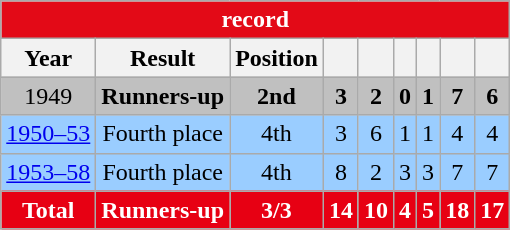<table class="wikitable" style="text-align:center">
<tr>
<th style="width:50px;background:#E30A17;color:#FFFFFF" colspan=10><a href='#'></a> record</th>
</tr>
<tr>
<th>Year</th>
<th>Result</th>
<th>Position</th>
<th></th>
<th></th>
<th></th>
<th></th>
<th></th>
<th></th>
</tr>
<tr bgcolor=Silver>
<td> 1949</td>
<td><strong>Runners-up</strong></td>
<td><strong>2nd</strong></td>
<td><strong>3</strong></td>
<td><strong>2</strong></td>
<td><strong>0</strong></td>
<td><strong>1</strong></td>
<td><strong>7</strong></td>
<td><strong>6</strong></td>
</tr>
<tr bgcolor="#9acdff">
<td><a href='#'>1950–53</a></td>
<td>Fourth place</td>
<td>4th</td>
<td>3</td>
<td>6</td>
<td>1</td>
<td>1</td>
<td>4</td>
<td>4</td>
</tr>
<tr bgcolor="#9acdff">
<td><a href='#'>1953–58</a></td>
<td>Fourth place</td>
<td>4th</td>
<td>8</td>
<td>2</td>
<td>3</td>
<td>3</td>
<td>7</td>
<td>7</td>
</tr>
<tr>
<th style="background:#E70013;color:#FFFFFF">Total</th>
<th style="background:#E70013;color:#FFFFFF">Runners-up</th>
<th style="background:#E70013;color:#FFFFFF">3/3</th>
<th style="background:#E70013;color:#FFFFFF">14</th>
<th style="background:#E70013;color:#FFFFFF">10</th>
<th style="background:#E70013;color:#FFFFFF">4</th>
<th style="background:#E70013;color:#FFFFFF">5</th>
<th style="background:#E70013;color:#FFFFFF">18</th>
<th style="background:#E70013;color:#FFFFFF">17</th>
</tr>
</table>
